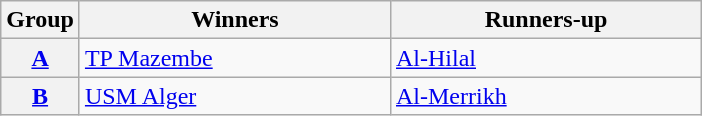<table class="wikitable">
<tr>
<th>Group</th>
<th width=200>Winners</th>
<th width=200>Runners-up</th>
</tr>
<tr>
<th><a href='#'>A</a></th>
<td> <a href='#'>TP Mazembe</a></td>
<td> <a href='#'>Al-Hilal</a></td>
</tr>
<tr>
<th><a href='#'>B</a></th>
<td> <a href='#'>USM Alger</a></td>
<td> <a href='#'>Al-Merrikh</a></td>
</tr>
</table>
